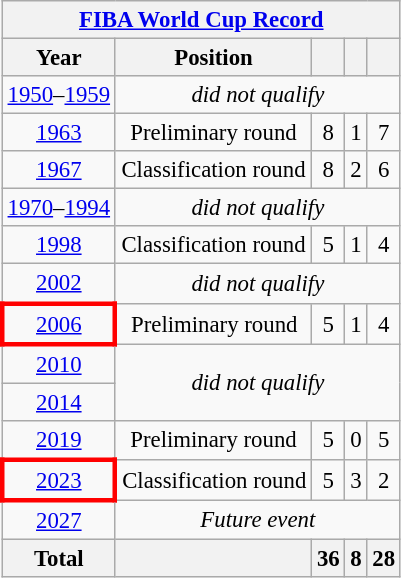<table class="wikitable" style="text-align:center; font-size:95%;">
<tr>
<th colspan=5><a href='#'>FIBA World Cup Record</a></th>
</tr>
<tr>
<th>Year</th>
<th>Position</th>
<th></th>
<th></th>
<th></th>
</tr>
<tr>
<td><a href='#'>1950</a>–<a href='#'>1959</a></td>
<td colspan="5" style="text-align:center;"><em>did not qualify</em></td>
</tr>
<tr>
<td> <a href='#'>1963</a></td>
<td>Preliminary round</td>
<td>8</td>
<td>1</td>
<td>7</td>
</tr>
<tr>
<td> <a href='#'>1967</a></td>
<td>Classification round</td>
<td>8</td>
<td>2</td>
<td>6</td>
</tr>
<tr>
<td><a href='#'>1970</a>–<a href='#'>1994</a></td>
<td colspan="4" style="text-align:center;"><em>did not qualify</em></td>
</tr>
<tr>
<td> <a href='#'>1998</a></td>
<td>Classification round</td>
<td>5</td>
<td>1</td>
<td>4</td>
</tr>
<tr>
<td> <a href='#'>2002</a></td>
<td colspan="5" style="text-align:center;"><em>did not qualify</em></td>
</tr>
<tr>
<td style="border: 3px solid red"> <a href='#'>2006</a></td>
<td>Preliminary round</td>
<td>5</td>
<td>1</td>
<td>4</td>
</tr>
<tr>
<td> <a href='#'>2010</a></td>
<td colspan="4" rowspan="2" style="text-align:center;"><em>did not qualify</em></td>
</tr>
<tr>
<td> <a href='#'>2014</a></td>
</tr>
<tr>
<td> <a href='#'>2019</a></td>
<td>Preliminary round</td>
<td>5</td>
<td>0</td>
<td>5</td>
</tr>
<tr>
<td style="border: 3px solid red">    <a href='#'>2023</a></td>
<td>Classification round</td>
<td>5</td>
<td>3</td>
<td>2</td>
</tr>
<tr>
<td>  <a href='#'>2027</a></td>
<td colspan="4"><em>Future event</em></td>
</tr>
<tr>
<th>Total</th>
<th></th>
<th>36</th>
<th>8</th>
<th>28</th>
</tr>
</table>
